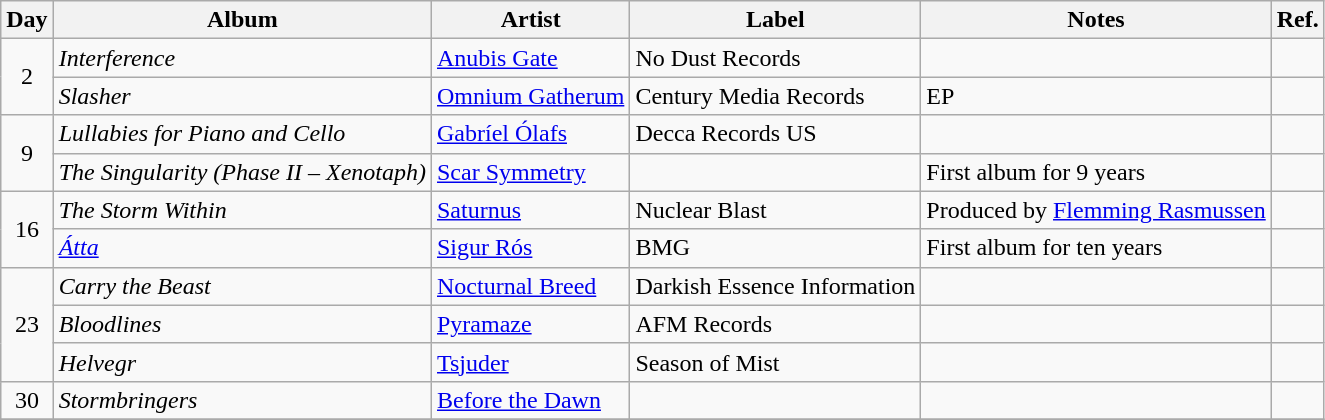<table class="wikitable">
<tr>
<th>Day</th>
<th>Album</th>
<th>Artist</th>
<th>Label</th>
<th>Notes</th>
<th>Ref.</th>
</tr>
<tr>
<td rowspan="2" style="text-align:center;">2</td>
<td><em>Interference</em></td>
<td><a href='#'>Anubis Gate</a></td>
<td>No Dust Records</td>
<td></td>
<td></td>
</tr>
<tr>
<td><em>Slasher</em></td>
<td><a href='#'>Omnium Gatherum</a></td>
<td>Century Media Records</td>
<td>EP</td>
<td></td>
</tr>
<tr>
<td rowspan="2" style="text-align:center;">9</td>
<td><em>Lullabies for Piano and Cello</em></td>
<td><a href='#'>Gabríel Ólafs</a></td>
<td>Decca Records US</td>
<td></td>
<td></td>
</tr>
<tr>
<td><em>The Singularity (Phase II – Xenotaph)</em></td>
<td><a href='#'>Scar Symmetry</a></td>
<td></td>
<td>First album for 9 years</td>
<td></td>
</tr>
<tr>
<td rowspan="2" style="text-align:center;">16</td>
<td><em>The Storm Within</em></td>
<td><a href='#'>Saturnus</a></td>
<td>Nuclear Blast</td>
<td>Produced by <a href='#'>Flemming Rasmussen</a></td>
<td></td>
</tr>
<tr>
<td><em><a href='#'>Átta</a></em></td>
<td><a href='#'>Sigur Rós</a></td>
<td>BMG</td>
<td>First album for ten years</td>
<td></td>
</tr>
<tr>
<td rowspan="3" style="text-align:center;">23</td>
<td><em>Carry the Beast</em></td>
<td><a href='#'>Nocturnal Breed</a></td>
<td>Darkish Essence Information</td>
<td></td>
<td></td>
</tr>
<tr>
<td><em>Bloodlines</em></td>
<td><a href='#'>Pyramaze</a></td>
<td>AFM Records</td>
<td></td>
<td></td>
</tr>
<tr>
<td><em>Helvegr</em></td>
<td><a href='#'>Tsjuder</a></td>
<td>Season of Mist</td>
<td></td>
<td></td>
</tr>
<tr>
<td rowspan="1" style="text-align:center;">30</td>
<td><em>Stormbringers</em></td>
<td><a href='#'>Before the Dawn</a></td>
<td></td>
<td></td>
<td></td>
</tr>
<tr>
</tr>
</table>
